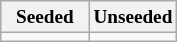<table class="wikitable" style="font-size:80%">
<tr>
<th width=50%>Seeded</th>
<th width=50%>Unseeded</th>
</tr>
<tr>
<td valign=top></td>
<td valign=top></td>
</tr>
</table>
